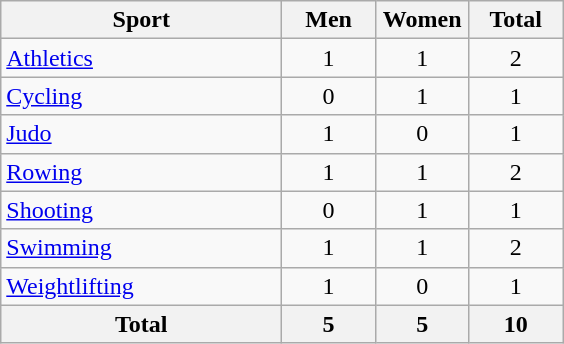<table class="wikitable sortable" style="text-align:center">
<tr>
<th width=180>Sport</th>
<th width=55>Men</th>
<th width=55>Women</th>
<th width=55>Total</th>
</tr>
<tr>
<td align=left><a href='#'>Athletics</a></td>
<td>1</td>
<td>1</td>
<td>2</td>
</tr>
<tr>
<td align=left><a href='#'>Cycling</a></td>
<td>0</td>
<td>1</td>
<td>1</td>
</tr>
<tr>
<td align=left><a href='#'>Judo</a></td>
<td>1</td>
<td>0</td>
<td>1</td>
</tr>
<tr>
<td align=left><a href='#'>Rowing</a></td>
<td>1</td>
<td>1</td>
<td>2</td>
</tr>
<tr>
<td align=left><a href='#'>Shooting</a></td>
<td>0</td>
<td>1</td>
<td>1</td>
</tr>
<tr>
<td align=left><a href='#'>Swimming</a></td>
<td>1</td>
<td>1</td>
<td>2</td>
</tr>
<tr>
<td align=left><a href='#'>Weightlifting</a></td>
<td>1</td>
<td>0</td>
<td>1</td>
</tr>
<tr class="sortbottom">
<th>Total</th>
<th>5</th>
<th>5</th>
<th>10</th>
</tr>
</table>
